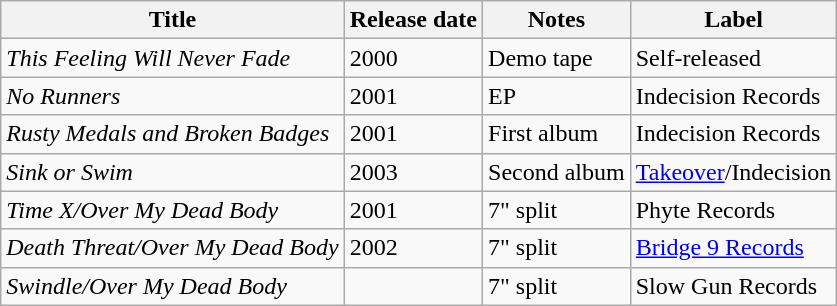<table class="wikitable">
<tr>
<th>Title</th>
<th>Release date</th>
<th>Notes</th>
<th>Label</th>
</tr>
<tr>
<td><em>This Feeling Will Never Fade</em></td>
<td>2000</td>
<td>Demo tape</td>
<td>Self-released</td>
</tr>
<tr>
<td><em>No Runners</em></td>
<td>2001</td>
<td>EP</td>
<td>Indecision Records</td>
</tr>
<tr>
<td><em>Rusty Medals and Broken Badges</em></td>
<td>2001</td>
<td>First album</td>
<td>Indecision Records</td>
</tr>
<tr>
<td><em>Sink or Swim</em></td>
<td>2003</td>
<td>Second album</td>
<td><a href='#'>Takeover</a>/Indecision</td>
</tr>
<tr>
<td><em>Time X/Over My Dead Body</em></td>
<td>2001</td>
<td>7" split</td>
<td>Phyte Records</td>
</tr>
<tr>
<td><em>Death Threat/Over My Dead Body</em></td>
<td>2002</td>
<td>7" split</td>
<td><a href='#'>Bridge 9 Records</a></td>
</tr>
<tr>
<td><em>Swindle/Over My Dead Body</em></td>
<td></td>
<td>7" split</td>
<td>Slow Gun Records</td>
</tr>
</table>
